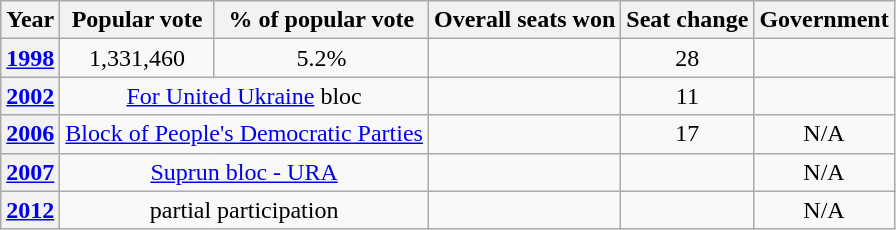<table class="wikitable" style="text-align:center">
<tr>
<th>Year</th>
<th>Popular vote</th>
<th>% of popular vote</th>
<th>Overall seats won</th>
<th>Seat change</th>
<th rowspan=1>Government</th>
</tr>
<tr>
<th><a href='#'>1998</a></th>
<td>1,331,460</td>
<td>5.2%</td>
<td></td>
<td> 28</td>
<td></td>
</tr>
<tr>
<th><a href='#'>2002</a></th>
<td colspan=2><a href='#'>For United Ukraine</a> bloc</td>
<td></td>
<td> 11</td>
<td></td>
</tr>
<tr>
<th><a href='#'>2006</a></th>
<td colspan=2><a href='#'>Block of People's Democratic Parties</a></td>
<td></td>
<td> 17</td>
<td align=center>N/A</td>
</tr>
<tr>
<th><a href='#'>2007</a></th>
<td colspan=2><a href='#'>Suprun bloc - URA</a></td>
<td></td>
<td></td>
<td align=center>N/A</td>
</tr>
<tr>
<th><a href='#'>2012</a></th>
<td colspan=2>partial participation</td>
<td></td>
<td></td>
<td align=center>N/A</td>
</tr>
</table>
